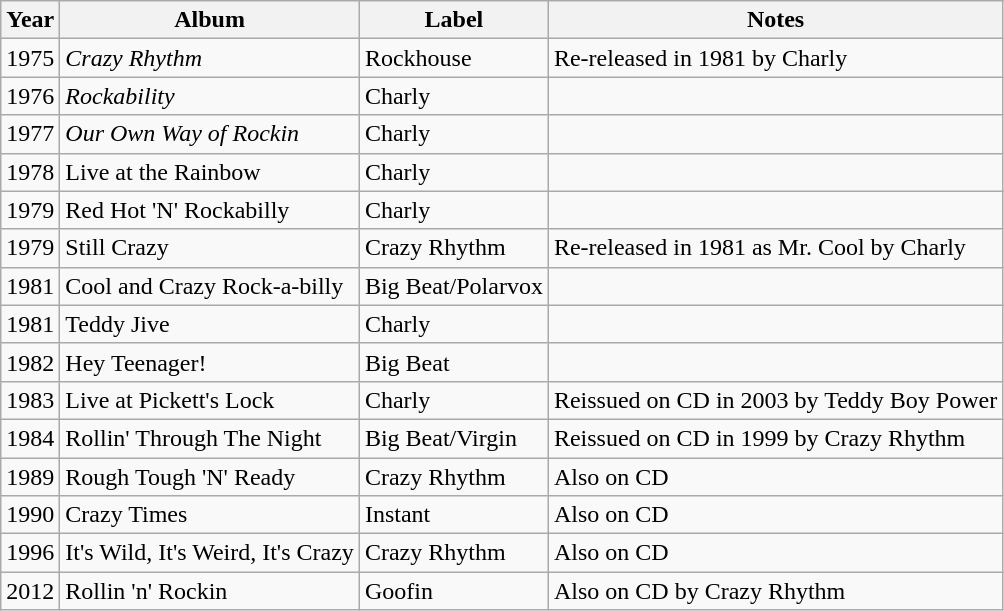<table class="wikitable">
<tr>
<th>Year</th>
<th>Album</th>
<th>Label</th>
<th>Notes</th>
</tr>
<tr>
<td>1975</td>
<td><em>Crazy Rhythm</em></td>
<td>Rockhouse</td>
<td>Re-released in 1981 by Charly</td>
</tr>
<tr>
<td>1976</td>
<td><em>Rockability</em></td>
<td>Charly</td>
<td></td>
</tr>
<tr>
<td>1977</td>
<td><em>Our Own Way of Rockin<strong></td>
<td>Charly</td>
<td></td>
</tr>
<tr>
<td>1978</td>
<td></em>Live at the Rainbow<em></td>
<td>Charly</td>
<td></td>
</tr>
<tr>
<td>1979</td>
<td></em>Red Hot 'N' Rockabilly<em></td>
<td>Charly</td>
<td></td>
</tr>
<tr>
<td>1979</td>
<td></em>Still Crazy<em></td>
<td>Crazy Rhythm</td>
<td>Re-released in 1981 as Mr. Cool by Charly</td>
</tr>
<tr>
<td>1981</td>
<td></em>Cool and Crazy Rock-a-billy<em></td>
<td>Big Beat/Polarvox</td>
<td></td>
</tr>
<tr>
<td>1981</td>
<td></em>Teddy Jive<em></td>
<td>Charly</td>
<td></td>
</tr>
<tr>
<td>1982</td>
<td></em>Hey Teenager!<em></td>
<td>Big Beat</td>
<td></td>
</tr>
<tr>
<td>1983</td>
<td></em>Live at Pickett's Lock<em></td>
<td>Charly</td>
<td>Reissued on CD in 2003 by Teddy Boy Power</td>
</tr>
<tr>
<td>1984</td>
<td></em>Rollin' Through The Night<em></td>
<td>Big Beat/Virgin</td>
<td>Reissued on CD in 1999 by Crazy Rhythm</td>
</tr>
<tr>
<td>1989</td>
<td></em>Rough Tough 'N' Ready<em></td>
<td>Crazy Rhythm</td>
<td>Also on CD</td>
</tr>
<tr>
<td>1990</td>
<td></em>Crazy Times<em></td>
<td>Instant</td>
<td>Also on CD</td>
</tr>
<tr>
<td>1996</td>
<td></em>It's Wild, It's Weird, It's Crazy<em></td>
<td>Crazy Rhythm</td>
<td>Also on CD</td>
</tr>
<tr>
<td>2012</td>
<td></em>Rollin 'n' Rockin<em></td>
<td>Goofin</td>
<td>Also on CD by Crazy Rhythm</td>
</tr>
</table>
